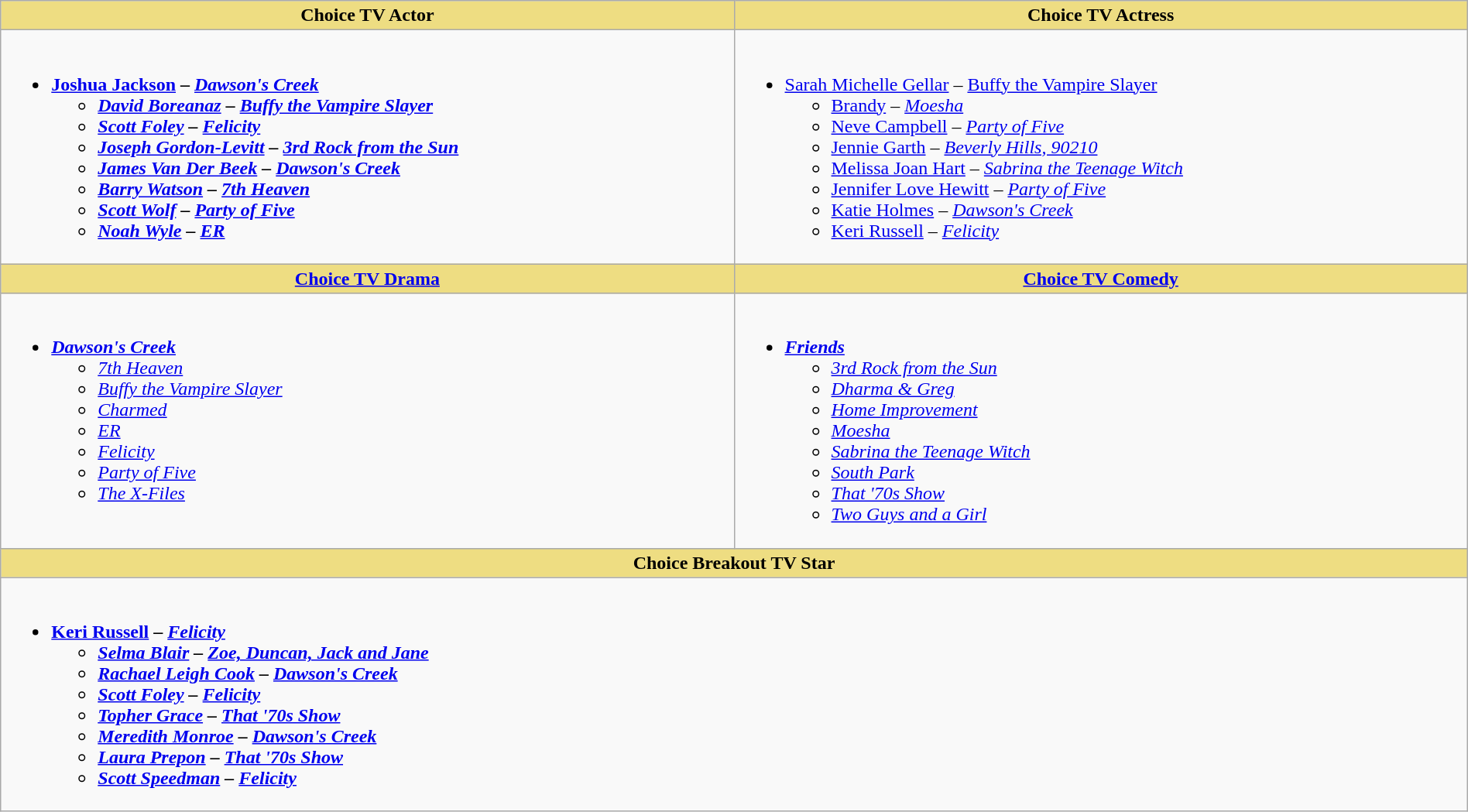<table class="wikitable" style="width:100%">
<tr>
<th style="background:#EEDD82; width:50%">Choice TV Actor</th>
<th style="background:#EEDD82; width:50%">Choice TV Actress</th>
</tr>
<tr>
<td valign="top"><br><ul><li><strong><a href='#'>Joshua Jackson</a> – <em><a href='#'>Dawson's Creek</a><strong><em><ul><li><a href='#'>David Boreanaz</a> – </em><a href='#'>Buffy the Vampire Slayer</a><em></li><li><a href='#'>Scott Foley</a> – </em><a href='#'>Felicity</a><em></li><li><a href='#'>Joseph Gordon-Levitt</a> – </em><a href='#'>3rd Rock from the Sun</a><em></li><li><a href='#'>James Van Der Beek</a> – </em><a href='#'>Dawson's Creek</a><em></li><li><a href='#'>Barry Watson</a> – </em><a href='#'>7th Heaven</a><em></li><li><a href='#'>Scott Wolf</a> – </em><a href='#'>Party of Five</a><em></li><li><a href='#'>Noah Wyle</a> – </em><a href='#'>ER</a><em></li></ul></li></ul></td>
<td valign="top"><br><ul><li></strong><a href='#'>Sarah Michelle Gellar</a> – </em><a href='#'>Buffy the Vampire Slayer</a></em></strong><ul><li><a href='#'>Brandy</a> – <em><a href='#'>Moesha</a></em></li><li><a href='#'>Neve Campbell</a> – <em><a href='#'>Party of Five</a></em></li><li><a href='#'>Jennie Garth</a> – <em><a href='#'>Beverly Hills, 90210</a></em></li><li><a href='#'>Melissa Joan Hart</a> – <em><a href='#'>Sabrina the Teenage Witch</a></em></li><li><a href='#'>Jennifer Love Hewitt</a> – <em><a href='#'>Party of Five</a></em></li><li><a href='#'>Katie Holmes</a> – <em><a href='#'>Dawson's Creek</a></em></li><li><a href='#'>Keri Russell</a> – <em><a href='#'>Felicity</a></em></li></ul></li></ul></td>
</tr>
<tr>
<th style="background:#EEDD82; width:50%"><a href='#'>Choice TV Drama</a></th>
<th style="background:#EEDD82; width:50%"><a href='#'>Choice TV Comedy</a></th>
</tr>
<tr>
<td valign="top"><br><ul><li><strong><em><a href='#'>Dawson's Creek</a></em></strong><ul><li><em><a href='#'>7th Heaven</a></em></li><li><em><a href='#'>Buffy the Vampire Slayer</a></em></li><li><em><a href='#'>Charmed</a></em></li><li><em><a href='#'>ER</a></em></li><li><em><a href='#'>Felicity</a></em></li><li><em><a href='#'>Party of Five</a></em></li><li><em><a href='#'>The X-Files</a></em></li></ul></li></ul></td>
<td valign="top"><br><ul><li><strong><em><a href='#'>Friends</a></em></strong><ul><li><em><a href='#'>3rd Rock from the Sun</a></em></li><li><em><a href='#'>Dharma & Greg</a></em></li><li><em><a href='#'>Home Improvement</a></em></li><li><em><a href='#'>Moesha</a></em></li><li><em><a href='#'>Sabrina the Teenage Witch</a></em></li><li><em><a href='#'>South Park</a></em></li><li><em><a href='#'>That '70s Show</a></em></li><li><em><a href='#'>Two Guys and a Girl</a></em></li></ul></li></ul></td>
</tr>
<tr>
<th style="background:#EEDD82;" colspan="2">Choice Breakout TV Star</th>
</tr>
<tr>
<td colspan="2" valign="top"><br><ul><li><strong><a href='#'>Keri Russell</a> – <em><a href='#'>Felicity</a><strong><em><ul><li><a href='#'>Selma Blair</a> – </em><a href='#'>Zoe, Duncan, Jack and Jane</a><em></li><li><a href='#'>Rachael Leigh Cook</a> – </em><a href='#'>Dawson's Creek</a><em></li><li><a href='#'>Scott Foley</a> – </em><a href='#'>Felicity</a><em></li><li><a href='#'>Topher Grace</a> – </em><a href='#'>That '70s Show</a><em></li><li><a href='#'>Meredith Monroe</a> – </em><a href='#'>Dawson's Creek</a><em></li><li><a href='#'>Laura Prepon</a> – </em><a href='#'>That '70s Show</a><em></li><li><a href='#'>Scott Speedman</a> – </em><a href='#'>Felicity</a><em></li></ul></li></ul></td>
</tr>
</table>
